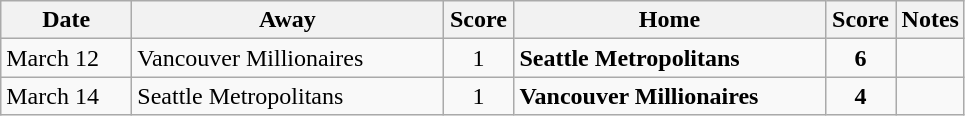<table class="wikitable">
<tr>
<th width="80">Date</th>
<th width="200">Away</th>
<th width="40">Score</th>
<th width="200">Home</th>
<th width="40">Score</th>
<th>Notes</th>
</tr>
<tr>
<td>March 12</td>
<td>Vancouver Millionaires</td>
<td align=center>1</td>
<td><strong>Seattle Metropolitans</strong></td>
<td align=center><strong>6</strong></td>
<td></td>
</tr>
<tr>
<td>March 14</td>
<td>Seattle Metropolitans</td>
<td align=center>1</td>
<td><strong>Vancouver Millionaires</strong></td>
<td align=center><strong>4</strong></td>
<td></td>
</tr>
</table>
